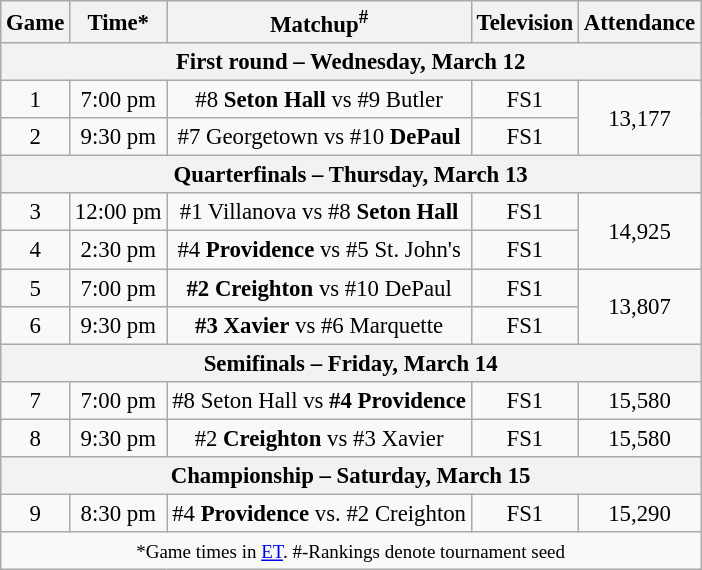<table class="wikitable" style="font-size: 95%;text-align:center">
<tr>
<th>Game</th>
<th>Time*</th>
<th>Matchup<sup>#</sup></th>
<th>Television</th>
<th>Attendance</th>
</tr>
<tr>
<th colspan=5>First round – Wednesday, March 12</th>
</tr>
<tr>
<td>1</td>
<td>7:00 pm</td>
<td>#8 <strong>Seton Hall</strong> vs #9 Butler</td>
<td>FS1</td>
<td rowspan=2>13,177</td>
</tr>
<tr>
<td>2</td>
<td>9:30 pm</td>
<td>#7 Georgetown vs #10 <strong>DePaul</strong></td>
<td>FS1</td>
</tr>
<tr>
<th colspan=5>Quarterfinals – Thursday, March 13</th>
</tr>
<tr>
<td>3</td>
<td>12:00 pm</td>
<td>#1 Villanova vs #8 <strong>Seton Hall</strong></td>
<td>FS1</td>
<td rowspan=2>14,925</td>
</tr>
<tr>
<td>4</td>
<td>2:30 pm</td>
<td>#4 <strong>Providence</strong> vs #5 St. John's</td>
<td>FS1</td>
</tr>
<tr>
<td>5</td>
<td>7:00 pm</td>
<td><strong>#2 Creighton</strong> vs #10 DePaul</td>
<td>FS1</td>
<td rowspan=2>13,807</td>
</tr>
<tr>
<td>6</td>
<td>9:30 pm</td>
<td><strong>#3 Xavier</strong> vs #6 Marquette</td>
<td>FS1</td>
</tr>
<tr>
<th colspan=5>Semifinals – Friday, March 14</th>
</tr>
<tr>
<td>7</td>
<td>7:00 pm</td>
<td>#8 Seton Hall vs <strong>#4 Providence</strong></td>
<td>FS1</td>
<td>15,580</td>
</tr>
<tr>
<td>8</td>
<td>9:30 pm</td>
<td>#2 <strong>Creighton</strong> vs #3 Xavier</td>
<td>FS1</td>
<td>15,580</td>
</tr>
<tr>
<th colspan=5>Championship – Saturday, March 15</th>
</tr>
<tr>
<td>9</td>
<td>8:30 pm</td>
<td>#4 <strong>Providence</strong> vs. #2 Creighton</td>
<td>FS1</td>
<td>15,290</td>
</tr>
<tr>
<td colspan=5><small>*Game times in <a href='#'>ET</a>. #-Rankings denote tournament seed</small></td>
</tr>
</table>
